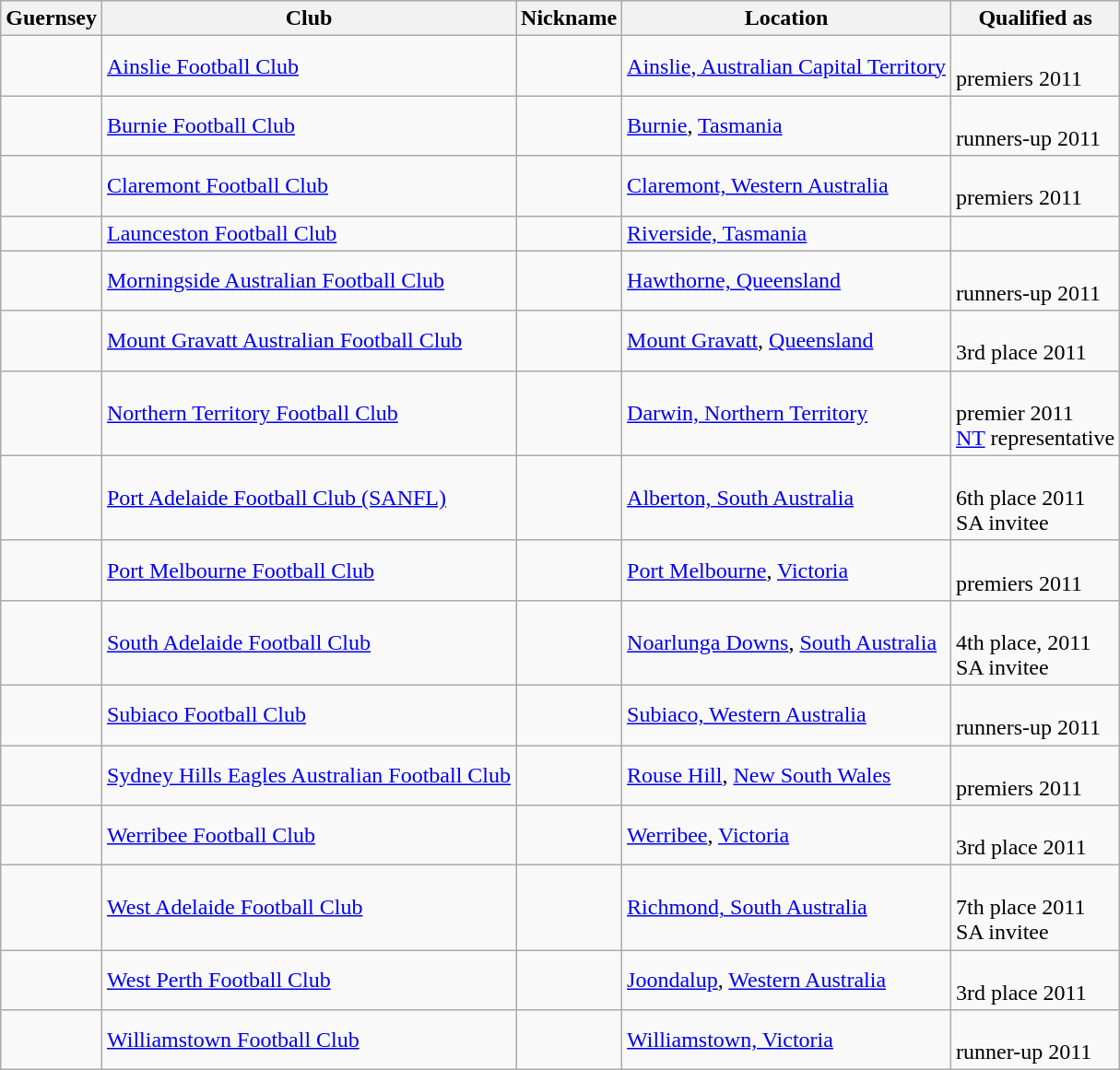<table class="wikitable sortable">
<tr>
<th>Guernsey</th>
<th>Club</th>
<th>Nickname</th>
<th>Location</th>
<th>Qualified as</th>
</tr>
<tr>
<td style="text-align:center;"></td>
<td><a href='#'>Ainslie Football Club</a></td>
<td></td>
<td><a href='#'>Ainslie, Australian Capital Territory</a></td>
<td> <br>premiers 2011</td>
</tr>
<tr>
<td style="text-align:center;"></td>
<td><a href='#'>Burnie Football Club</a></td>
<td></td>
<td><a href='#'>Burnie</a>, <a href='#'>Tasmania</a></td>
<td> <br>runners-up 2011</td>
</tr>
<tr>
<td style="text-align:center;"></td>
<td><a href='#'>Claremont Football Club</a></td>
<td></td>
<td><a href='#'>Claremont, Western Australia</a></td>
<td> <br>premiers 2011</td>
</tr>
<tr>
<td style="text-align:center;"></td>
<td><a href='#'>Launceston Football Club</a></td>
<td></td>
<td><a href='#'>Riverside, Tasmania</a></td>
<td></td>
</tr>
<tr>
<td style="text-align:center;"></td>
<td><a href='#'>Morningside Australian Football Club</a></td>
<td></td>
<td><a href='#'>Hawthorne, Queensland</a></td>
<td> <br>runners-up 2011</td>
</tr>
<tr>
<td style="text-align:center;"></td>
<td><a href='#'>Mount Gravatt Australian Football Club</a></td>
<td></td>
<td><a href='#'>Mount Gravatt</a>, <a href='#'>Queensland</a></td>
<td> <br>3rd place 2011</td>
</tr>
<tr>
<td style="text-align:center;"></td>
<td><a href='#'>Northern Territory Football Club</a></td>
<td></td>
<td><a href='#'>Darwin, Northern Territory</a></td>
<td><br>premier 2011 <br> <a href='#'>NT</a> representative</td>
</tr>
<tr>
<td style="text-align:center;"></td>
<td><a href='#'>Port Adelaide Football Club (SANFL)</a></td>
<td></td>
<td><a href='#'>Alberton, South Australia</a></td>
<td> <br>6th place 2011<br>SA invitee</td>
</tr>
<tr>
<td style="text-align:center;"></td>
<td><a href='#'>Port Melbourne Football Club</a></td>
<td></td>
<td><a href='#'>Port Melbourne</a>, <a href='#'>Victoria</a></td>
<td> <br>premiers 2011</td>
</tr>
<tr>
<td style="text-align:center;"></td>
<td><a href='#'>South Adelaide Football Club</a></td>
<td></td>
<td><a href='#'>Noarlunga Downs</a>, <a href='#'>South Australia</a></td>
<td> <br>4th place, 2011<br>SA invitee</td>
</tr>
<tr>
<td style="text-align:center;"></td>
<td><a href='#'>Subiaco Football Club</a></td>
<td></td>
<td><a href='#'>Subiaco, Western Australia</a></td>
<td> <br>runners-up 2011</td>
</tr>
<tr>
<td style="text-align:center;"></td>
<td><a href='#'>Sydney Hills Eagles Australian Football Club</a></td>
<td></td>
<td><a href='#'>Rouse Hill</a>, <a href='#'>New South Wales</a></td>
<td> <br>premiers 2011</td>
</tr>
<tr>
<td style="text-align:center;"></td>
<td><a href='#'>Werribee Football Club</a></td>
<td></td>
<td><a href='#'>Werribee</a>, <a href='#'>Victoria</a></td>
<td> <br>3rd place 2011</td>
</tr>
<tr>
<td style="text-align:center;"></td>
<td><a href='#'>West Adelaide Football Club</a></td>
<td></td>
<td><a href='#'>Richmond, South Australia</a></td>
<td> <br>7th place 2011<br>SA invitee</td>
</tr>
<tr>
<td style="text-align:center;"></td>
<td><a href='#'>West Perth Football Club</a></td>
<td></td>
<td><a href='#'>Joondalup</a>, <a href='#'>Western Australia</a></td>
<td> <br>3rd place 2011</td>
</tr>
<tr>
<td style="text-align:center;"></td>
<td><a href='#'>Williamstown Football Club</a></td>
<td></td>
<td><a href='#'>Williamstown, Victoria</a></td>
<td> <br>runner-up 2011</td>
</tr>
</table>
